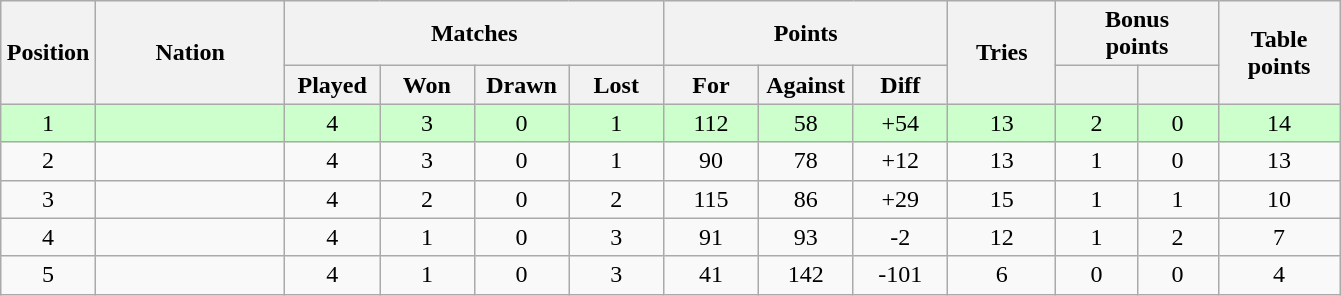<table class="wikitable" style="text-align:center">
<tr>
<th rowspan="2" style="width:7%">Position</th>
<th rowspan="2" style="width:14%">Nation</th>
<th colspan="4" style="width:28%">Matches</th>
<th colspan="3" style="width:21%">Points</th>
<th rowspan="2" style="width:8%">Tries</th>
<th colspan="2" style="width:14%">Bonus<br>points</th>
<th rowspan="2" style="width:9%">Table<br>points</th>
</tr>
<tr>
<th style="width:7%">Played</th>
<th style="width:7%">Won</th>
<th style="width:7%">Drawn</th>
<th style="width:7%">Lost</th>
<th style="width:7%">For</th>
<th style="width:7%">Against</th>
<th style="width:7%">Diff</th>
<th style="width:6%"></th>
<th style="width:6%"></th>
</tr>
<tr bgcolor=#ccffcc  align=center>
<td>1</td>
<td align="left"></td>
<td>4</td>
<td>3</td>
<td>0</td>
<td>1</td>
<td>112</td>
<td>58</td>
<td>+54</td>
<td>13</td>
<td>2</td>
<td>0</td>
<td>14</td>
</tr>
<tr>
<td>2</td>
<td align="left"></td>
<td>4</td>
<td>3</td>
<td>0</td>
<td>1</td>
<td>90</td>
<td>78</td>
<td>+12</td>
<td>13</td>
<td>1</td>
<td>0</td>
<td>13</td>
</tr>
<tr>
<td>3</td>
<td align="left"></td>
<td>4</td>
<td>2</td>
<td>0</td>
<td>2</td>
<td>115</td>
<td>86</td>
<td>+29</td>
<td>15</td>
<td>1</td>
<td>1</td>
<td>10</td>
</tr>
<tr>
<td>4</td>
<td align="left"></td>
<td>4</td>
<td>1</td>
<td>0</td>
<td>3</td>
<td>91</td>
<td>93</td>
<td>-2</td>
<td>12</td>
<td>1</td>
<td>2</td>
<td>7</td>
</tr>
<tr>
<td>5</td>
<td align="left"></td>
<td>4</td>
<td>1</td>
<td>0</td>
<td>3</td>
<td>41</td>
<td>142</td>
<td>-101</td>
<td>6</td>
<td>0</td>
<td>0</td>
<td>4<br></td>
</tr>
</table>
